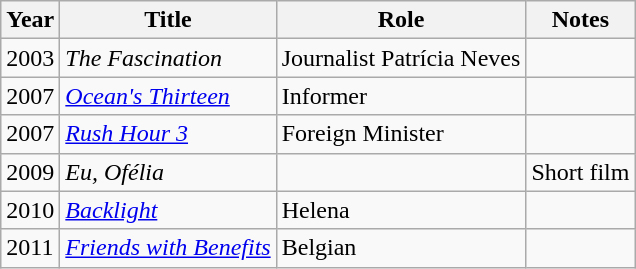<table class="wikitable sortable">
<tr>
<th scope="col">Year</th>
<th scope="col">Title</th>
<th scope="col">Role</th>
<th scope="col" class="unsortable">Notes</th>
</tr>
<tr>
<td>2003</td>
<td><em>The Fascination</em></td>
<td>Journalist Patrícia Neves</td>
<td></td>
</tr>
<tr>
<td>2007</td>
<td><em><a href='#'>Ocean's Thirteen</a></em></td>
<td>Informer</td>
<td></td>
</tr>
<tr>
<td>2007</td>
<td><em><a href='#'>Rush Hour 3</a></em></td>
<td>Foreign Minister</td>
<td></td>
</tr>
<tr>
<td>2009</td>
<td><em>Eu, Ofélia</em></td>
<td></td>
<td>Short film</td>
</tr>
<tr>
<td>2010</td>
<td><em><a href='#'>Backlight</a></em></td>
<td>Helena</td>
<td></td>
</tr>
<tr>
<td>2011</td>
<td><em><a href='#'>Friends with Benefits</a></em></td>
<td>Belgian</td>
<td></td>
</tr>
</table>
